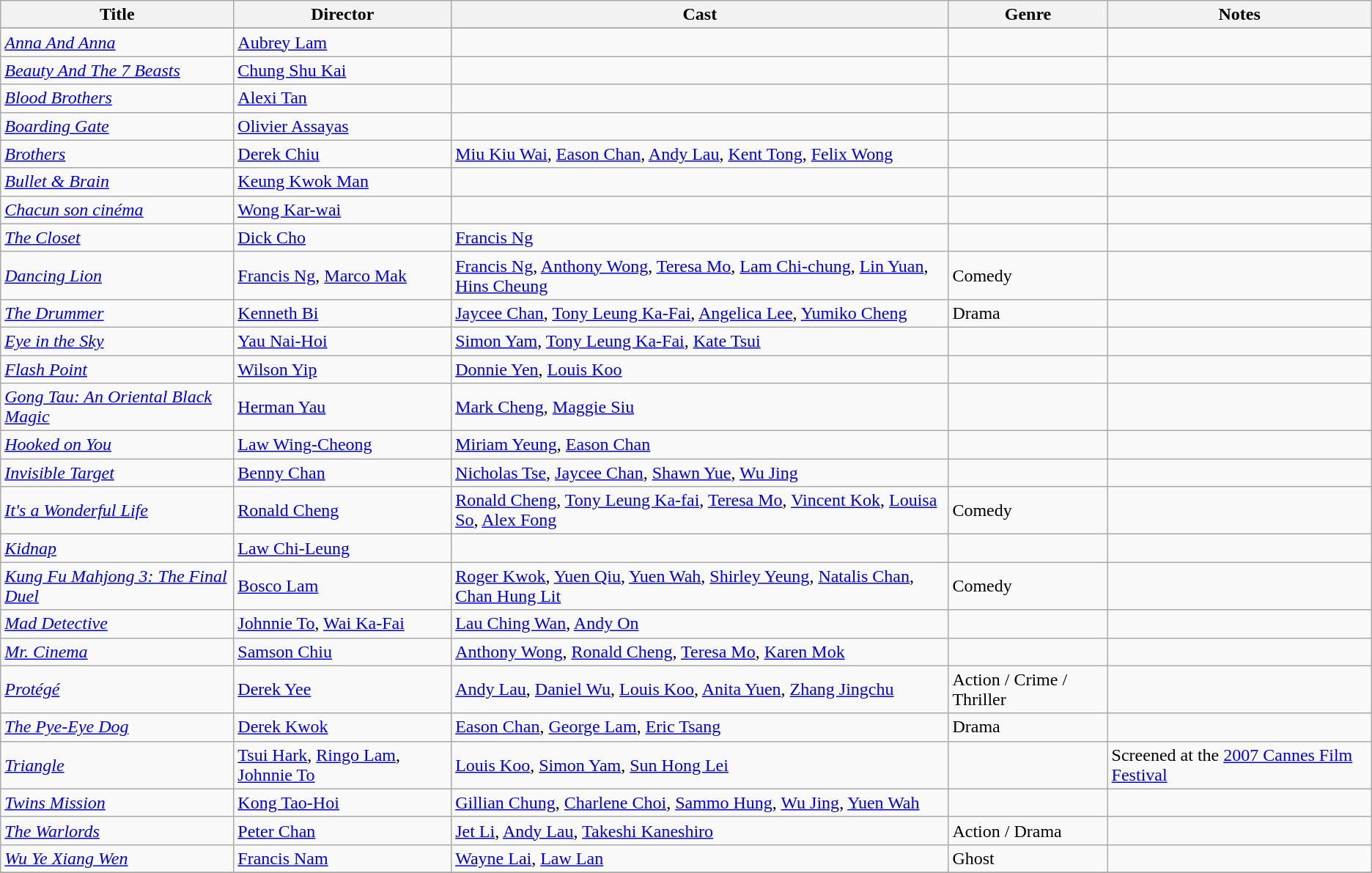<table class="wikitable sortable">
<tr>
<th>Title</th>
<th>Director</th>
<th>Cast</th>
<th>Genre</th>
<th>Notes</th>
</tr>
<tr>
</tr>
<tr>
<td><em><a href='#'>Anna And Anna</a></em></td>
<td><a href='#'>Aubrey Lam</a></td>
<td></td>
<td></td>
<td></td>
</tr>
<tr>
<td><em><a href='#'>Beauty And The 7 Beasts</a></em></td>
<td><a href='#'>Chung Shu Kai</a></td>
<td></td>
<td></td>
<td></td>
</tr>
<tr>
<td><em><a href='#'>Blood Brothers</a></em></td>
<td><a href='#'>Alexi Tan</a></td>
<td></td>
<td></td>
<td></td>
</tr>
<tr>
<td><em><a href='#'>Boarding Gate</a></em></td>
<td><a href='#'>Olivier Assayas</a></td>
<td></td>
<td></td>
<td></td>
</tr>
<tr>
<td><em><a href='#'>Brothers</a></em></td>
<td><a href='#'>Derek Chiu</a></td>
<td><a href='#'>Miu Kiu Wai</a>, <a href='#'>Eason Chan</a>, <a href='#'>Andy Lau</a>, <a href='#'>Kent Tong</a>, <a href='#'>Felix Wong</a></td>
<td></td>
<td></td>
</tr>
<tr>
<td><em><a href='#'>Bullet & Brain</a></em></td>
<td><a href='#'>Keung Kwok Man</a></td>
<td></td>
<td></td>
<td></td>
</tr>
<tr>
<td><em><a href='#'>Chacun son cinéma</a></em></td>
<td><a href='#'>Wong Kar-wai</a></td>
<td></td>
<td></td>
<td></td>
</tr>
<tr>
<td><em><a href='#'>The Closet</a></em></td>
<td><a href='#'>Dick Cho</a></td>
<td><a href='#'>Francis Ng</a></td>
<td></td>
<td></td>
</tr>
<tr>
<td><em><a href='#'>Dancing Lion</a></em></td>
<td><a href='#'>Francis Ng</a>, <a href='#'>Marco Mak</a></td>
<td><a href='#'>Francis Ng</a>, <a href='#'>Anthony Wong</a>, <a href='#'>Teresa Mo</a>, <a href='#'>Lam Chi-chung</a>, <a href='#'>Lin Yuan</a>, <a href='#'>Hins Cheung</a></td>
<td>Comedy</td>
<td></td>
</tr>
<tr>
<td><em><a href='#'>The Drummer</a></em></td>
<td><a href='#'>Kenneth Bi</a></td>
<td><a href='#'>Jaycee Chan</a>, <a href='#'>Tony Leung Ka-Fai</a>, <a href='#'>Angelica Lee</a>, <a href='#'>Yumiko Cheng</a></td>
<td>Drama</td>
<td></td>
</tr>
<tr>
<td><em><a href='#'>Eye in the Sky</a></em></td>
<td><a href='#'>Yau Nai-Hoi</a></td>
<td><a href='#'>Simon Yam</a>, <a href='#'>Tony Leung Ka-Fai</a>, <a href='#'>Kate Tsui</a></td>
<td></td>
<td></td>
</tr>
<tr>
<td><em><a href='#'>Flash Point</a></em></td>
<td><a href='#'>Wilson Yip</a></td>
<td><a href='#'>Donnie Yen</a>, <a href='#'>Louis Koo</a></td>
<td></td>
<td></td>
</tr>
<tr>
<td><em><a href='#'>Gong Tau: An Oriental Black Magic</a></em></td>
<td><a href='#'>Herman Yau</a></td>
<td><a href='#'>Mark Cheng</a>, <a href='#'>Maggie Siu</a></td>
<td></td>
<td></td>
</tr>
<tr>
<td><em><a href='#'>Hooked on You</a></em></td>
<td><a href='#'>Law Wing-Cheong</a></td>
<td><a href='#'>Miriam Yeung</a>, <a href='#'>Eason Chan</a></td>
<td></td>
<td></td>
</tr>
<tr>
<td><em><a href='#'>Invisible Target</a></em></td>
<td><a href='#'>Benny Chan</a></td>
<td><a href='#'>Nicholas Tse</a>, <a href='#'>Jaycee Chan</a>, <a href='#'>Shawn Yue</a>, <a href='#'>Wu Jing</a></td>
<td></td>
<td></td>
</tr>
<tr>
<td><em><a href='#'>It's a Wonderful Life</a></em></td>
<td><a href='#'>Ronald Cheng</a></td>
<td><a href='#'>Ronald Cheng</a>, <a href='#'>Tony Leung Ka-fai</a>, <a href='#'>Teresa Mo</a>, <a href='#'>Vincent Kok</a>, <a href='#'>Louisa So</a>, <a href='#'>Alex Fong</a></td>
<td>Comedy</td>
<td></td>
</tr>
<tr>
<td><em><a href='#'>Kidnap</a></em></td>
<td><a href='#'>Law Chi-Leung</a></td>
<td></td>
<td></td>
<td></td>
</tr>
<tr>
<td><em><a href='#'>Kung Fu Mahjong 3: The Final Duel</a></em></td>
<td><a href='#'>Bosco Lam</a></td>
<td><a href='#'>Roger Kwok</a>, <a href='#'>Yuen Qiu</a>, <a href='#'>Yuen Wah</a>, <a href='#'>Shirley Yeung</a>, <a href='#'>Natalis Chan</a>, <a href='#'>Chan Hung Lit</a></td>
<td>Comedy</td>
<td></td>
</tr>
<tr>
<td><em><a href='#'>Mad Detective</a></em></td>
<td><a href='#'>Johnnie To</a>, <a href='#'>Wai Ka-Fai</a></td>
<td><a href='#'>Lau Ching Wan</a>, <a href='#'>Andy On</a></td>
<td></td>
<td></td>
</tr>
<tr>
<td><em><a href='#'>Mr. Cinema</a></em></td>
<td><a href='#'>Samson Chiu</a></td>
<td><a href='#'>Anthony Wong</a>, <a href='#'>Ronald Cheng</a>, <a href='#'>Teresa Mo</a>, <a href='#'>Karen Mok</a></td>
<td></td>
<td></td>
</tr>
<tr>
<td><em><a href='#'>Protégé</a></em></td>
<td><a href='#'>Derek Yee</a></td>
<td><a href='#'>Andy Lau</a>, <a href='#'>Daniel Wu</a>, <a href='#'>Louis Koo</a>, <a href='#'>Anita Yuen</a>, <a href='#'>Zhang Jingchu</a></td>
<td>Action / Crime / Thriller</td>
<td></td>
</tr>
<tr>
<td><em><a href='#'>The Pye-Eye Dog</a></em></td>
<td><a href='#'>Derek Kwok</a></td>
<td><a href='#'>Eason Chan</a>, <a href='#'>George Lam</a>, <a href='#'>Eric Tsang</a></td>
<td>Drama</td>
<td></td>
</tr>
<tr>
<td><em><a href='#'>Triangle</a></em></td>
<td><a href='#'>Tsui Hark</a>, <a href='#'>Ringo Lam</a>, <a href='#'>Johnnie To</a></td>
<td><a href='#'>Louis Koo</a>, <a href='#'>Simon Yam</a>, <a href='#'>Sun Hong Lei</a></td>
<td></td>
<td>Screened at the <a href='#'>2007 Cannes Film Festival</a></td>
</tr>
<tr>
<td><em><a href='#'>Twins Mission</a></em></td>
<td><a href='#'>Kong Tao-Hoi</a></td>
<td><a href='#'>Gillian Chung</a>, <a href='#'>Charlene Choi</a>, <a href='#'>Sammo Hung</a>, <a href='#'>Wu Jing</a>, <a href='#'>Yuen Wah</a></td>
<td></td>
<td></td>
</tr>
<tr>
<td><em><a href='#'>The Warlords</a></em></td>
<td><a href='#'>Peter Chan</a></td>
<td><a href='#'>Jet Li</a>, <a href='#'>Andy Lau</a>, <a href='#'>Takeshi Kaneshiro</a></td>
<td>Action / Drama</td>
<td></td>
</tr>
<tr>
<td><em><a href='#'>Wu Ye Xiang Wen</a></em></td>
<td><a href='#'>Francis Nam</a></td>
<td><a href='#'>Wayne Lai</a>, <a href='#'>Law Lan</a></td>
<td>Ghost</td>
<td></td>
</tr>
<tr>
</tr>
</table>
